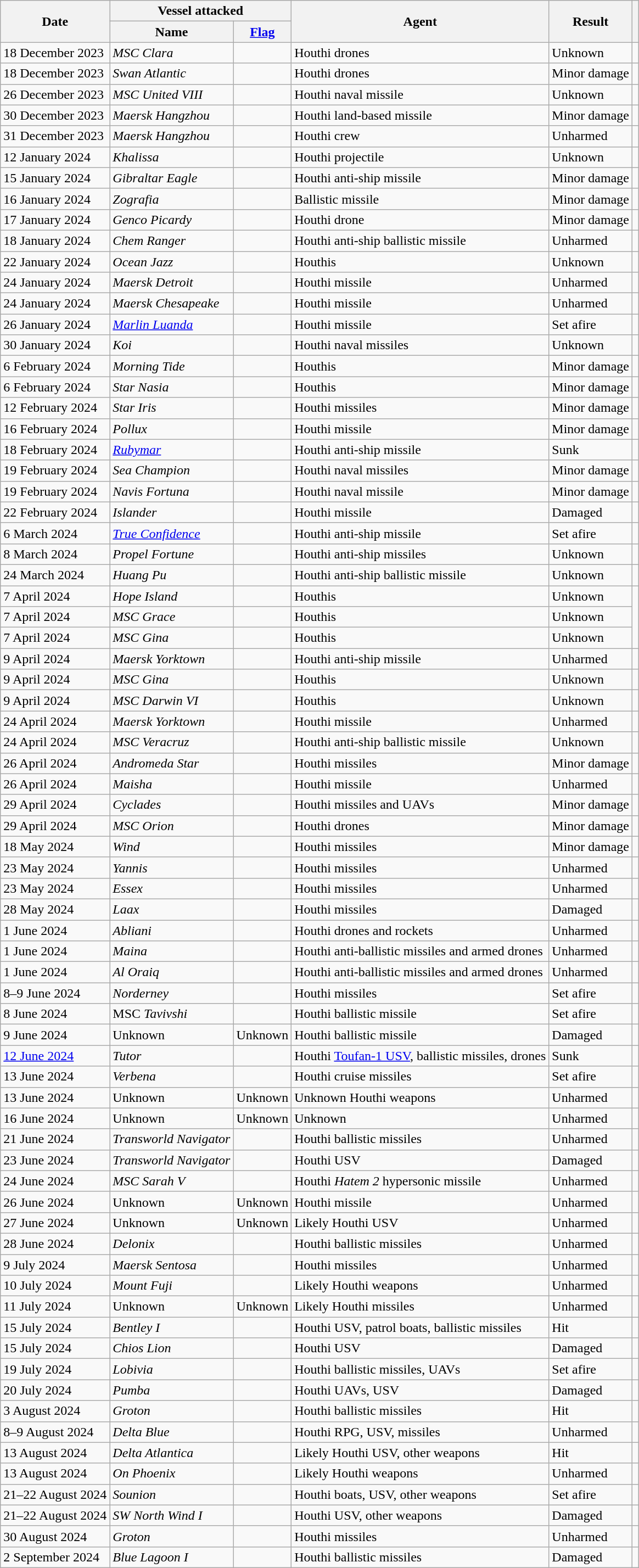<table class="wikitable">
<tr>
<th rowspan="2">Date</th>
<th colspan="2">Vessel attacked</th>
<th rowspan="2">Agent</th>
<th rowspan="2">Result</th>
<th rowspan="2"></th>
</tr>
<tr>
<th>Name</th>
<th><a href='#'>Flag</a></th>
</tr>
<tr>
<td>18 December 2023</td>
<td><em>MSC</em> <em>Clara</em></td>
<td></td>
<td>Houthi drones</td>
<td>Unknown</td>
<td></td>
</tr>
<tr>
<td>18 December 2023</td>
<td><em>Swan Atlantic</em></td>
<td></td>
<td>Houthi drones</td>
<td>Minor damage</td>
<td></td>
</tr>
<tr>
<td>26 December 2023</td>
<td><em>MSC United VIII</em></td>
<td></td>
<td>Houthi naval missile</td>
<td>Unknown</td>
<td></td>
</tr>
<tr>
<td>30 December 2023</td>
<td><em>Maersk Hangzhou</em></td>
<td></td>
<td>Houthi land-based missile</td>
<td>Minor damage</td>
<td></td>
</tr>
<tr>
<td>31 December 2023</td>
<td><em>Maersk Hangzhou</em></td>
<td></td>
<td>Houthi crew</td>
<td>Unharmed</td>
<td></td>
</tr>
<tr>
<td>12 January 2024</td>
<td><em>Khalissa</em></td>
<td></td>
<td>Houthi projectile</td>
<td>Unknown</td>
<td></td>
</tr>
<tr>
<td>15 January 2024</td>
<td><em>Gibraltar Eagle</em></td>
<td></td>
<td>Houthi anti-ship missile</td>
<td>Minor damage</td>
<td></td>
</tr>
<tr>
<td>16 January 2024</td>
<td><em>Zografia</em></td>
<td></td>
<td>Ballistic missile</td>
<td>Minor damage</td>
<td></td>
</tr>
<tr>
<td>17 January 2024</td>
<td><em>Genco Picardy</em></td>
<td></td>
<td>Houthi drone</td>
<td>Minor damage</td>
<td></td>
</tr>
<tr>
<td>18 January 2024</td>
<td><em>Chem Ranger</em></td>
<td></td>
<td>Houthi anti-ship ballistic missile</td>
<td>Unharmed</td>
<td></td>
</tr>
<tr>
<td>22 January 2024</td>
<td><em>Ocean Jazz</em></td>
<td></td>
<td>Houthis</td>
<td>Unknown</td>
<td></td>
</tr>
<tr>
<td>24 January 2024</td>
<td><em>Maersk Detroit</em></td>
<td></td>
<td>Houthi missile</td>
<td>Unharmed</td>
<td></td>
</tr>
<tr>
<td>24 January 2024</td>
<td><em>Maersk Chesapeake</em></td>
<td></td>
<td>Houthi missile</td>
<td>Unharmed</td>
<td></td>
</tr>
<tr>
<td>26 January 2024</td>
<td><a href='#'><em>Marlin Luanda</em></a></td>
<td></td>
<td>Houthi missile</td>
<td>Set afire</td>
<td></td>
</tr>
<tr>
<td>30 January 2024</td>
<td><em>Koi</em></td>
<td></td>
<td>Houthi naval missiles</td>
<td>Unknown</td>
<td></td>
</tr>
<tr>
<td>6 February 2024</td>
<td><em>Morning Tide</em></td>
<td></td>
<td>Houthis</td>
<td>Minor damage</td>
<td></td>
</tr>
<tr>
<td>6 February 2024</td>
<td><em>Star Nasia</em></td>
<td></td>
<td>Houthis</td>
<td>Minor damage</td>
<td></td>
</tr>
<tr>
<td>12 February 2024</td>
<td><em>Star Iris</em></td>
<td></td>
<td>Houthi missiles</td>
<td>Minor damage</td>
<td></td>
</tr>
<tr>
<td>16 February 2024</td>
<td><em>Pollux</em></td>
<td></td>
<td>Houthi missile</td>
<td>Minor damage</td>
<td></td>
</tr>
<tr>
<td>18 February 2024</td>
<td><a href='#'><em>Rubymar</em></a></td>
<td></td>
<td>Houthi anti-ship missile</td>
<td>Sunk</td>
<td></td>
</tr>
<tr>
<td>19 February 2024</td>
<td><em>Sea Champion</em></td>
<td></td>
<td>Houthi naval missiles</td>
<td>Minor damage</td>
<td></td>
</tr>
<tr>
<td>19 February 2024</td>
<td><em>Navis Fortuna</em></td>
<td></td>
<td>Houthi naval missile</td>
<td>Minor damage</td>
<td></td>
</tr>
<tr>
<td>22 February 2024</td>
<td><em>Islander</em></td>
<td></td>
<td>Houthi missile</td>
<td>Damaged</td>
<td></td>
</tr>
<tr>
<td>6 March 2024</td>
<td><a href='#'><em>True Confidence</em></a></td>
<td></td>
<td>Houthi anti-ship missile</td>
<td>Set afire</td>
<td></td>
</tr>
<tr>
<td>8 March 2024</td>
<td><em>Propel Fortune</em></td>
<td></td>
<td>Houthi anti-ship missiles</td>
<td>Unknown</td>
<td></td>
</tr>
<tr>
<td>24 March 2024</td>
<td><em>Huang Pu</em></td>
<td></td>
<td>Houthi anti-ship ballistic missile</td>
<td>Unknown</td>
<td></td>
</tr>
<tr>
<td>7 April 2024</td>
<td><em>Hope Island</em></td>
<td></td>
<td>Houthis</td>
<td>Unknown</td>
<td rowspan="3"></td>
</tr>
<tr>
<td>7 April 2024</td>
<td><em>MSC Grace</em></td>
<td></td>
<td>Houthis</td>
<td>Unknown</td>
</tr>
<tr>
<td>7 April 2024</td>
<td><em>MSC Gina</em></td>
<td></td>
<td>Houthis</td>
<td>Unknown</td>
</tr>
<tr>
<td>9 April 2024</td>
<td><em>Maersk Yorktown</em></td>
<td></td>
<td>Houthi anti-ship missile</td>
<td>Unharmed</td>
<td></td>
</tr>
<tr>
<td>9 April 2024</td>
<td><em>MSC Gina</em></td>
<td></td>
<td>Houthis</td>
<td>Unknown</td>
<td></td>
</tr>
<tr>
<td>9 April 2024</td>
<td><em>MSC Darwin VI</em></td>
<td></td>
<td>Houthis</td>
<td>Unknown</td>
<td></td>
</tr>
<tr>
<td>24 April 2024</td>
<td><em>Maersk Yorktown</em></td>
<td></td>
<td>Houthi missile</td>
<td>Unharmed</td>
<td></td>
</tr>
<tr>
<td>24 April 2024</td>
<td><em>MSC Veracruz</em></td>
<td></td>
<td>Houthi anti-ship ballistic missile</td>
<td>Unknown</td>
<td></td>
</tr>
<tr>
<td>26 April 2024</td>
<td><em>Andromeda Star</em></td>
<td></td>
<td>Houthi missiles</td>
<td>Minor damage</td>
<td></td>
</tr>
<tr>
<td>26 April 2024</td>
<td><em>Maisha</em></td>
<td></td>
<td>Houthi missile</td>
<td>Unharmed</td>
<td></td>
</tr>
<tr>
<td>29 April 2024</td>
<td><em>Cyclades</em></td>
<td></td>
<td>Houthi missiles and UAVs</td>
<td>Minor damage</td>
<td></td>
</tr>
<tr>
<td>29 April 2024</td>
<td><em>MSC Orion</em></td>
<td></td>
<td>Houthi drones</td>
<td>Minor damage</td>
<td></td>
</tr>
<tr>
<td>18 May 2024</td>
<td><em>Wind</em></td>
<td></td>
<td>Houthi missiles</td>
<td>Minor damage</td>
<td></td>
</tr>
<tr>
<td>23 May 2024</td>
<td><em>Yannis</em></td>
<td></td>
<td>Houthi missiles</td>
<td>Unharmed</td>
<td></td>
</tr>
<tr>
<td>23 May 2024</td>
<td><em>Essex</em></td>
<td></td>
<td>Houthi missiles</td>
<td>Unharmed</td>
<td></td>
</tr>
<tr>
<td>28 May 2024</td>
<td><em>Laax</em></td>
<td></td>
<td>Houthi missiles</td>
<td>Damaged</td>
<td></td>
</tr>
<tr>
<td>1 June 2024</td>
<td><em>Abliani</em></td>
<td></td>
<td>Houthi drones and rockets</td>
<td>Unharmed</td>
<td></td>
</tr>
<tr>
<td>1 June 2024</td>
<td><em>Maina</em></td>
<td></td>
<td>Houthi anti-ballistic missiles and armed drones</td>
<td>Unharmed</td>
<td></td>
</tr>
<tr>
<td>1 June 2024</td>
<td><em>Al Oraiq</em></td>
<td></td>
<td>Houthi anti-ballistic missiles and armed drones</td>
<td>Unharmed</td>
<td></td>
</tr>
<tr>
<td>8–9 June 2024</td>
<td><em>Norderney</em></td>
<td></td>
<td>Houthi missiles</td>
<td>Set afire</td>
<td></td>
</tr>
<tr>
<td>8 June 2024</td>
<td>MSC <em>Tavivshi</em></td>
<td></td>
<td>Houthi ballistic missile</td>
<td>Set afire</td>
<td></td>
</tr>
<tr>
<td>9 June 2024</td>
<td>Unknown</td>
<td>Unknown</td>
<td>Houthi ballistic missile</td>
<td>Damaged</td>
<td></td>
</tr>
<tr>
<td><a href='#'>12 June 2024</a></td>
<td><em>Tutor</em></td>
<td></td>
<td>Houthi <a href='#'>Toufan-1 USV</a>, ballistic missiles, drones</td>
<td>Sunk</td>
<td></td>
</tr>
<tr>
<td>13 June 2024</td>
<td><em>Verbena</em></td>
<td></td>
<td>Houthi cruise missiles</td>
<td>Set afire</td>
<td></td>
</tr>
<tr>
<td>13 June 2024</td>
<td>Unknown</td>
<td>Unknown</td>
<td>Unknown Houthi weapons</td>
<td>Unharmed</td>
<td></td>
</tr>
<tr>
<td>16 June 2024</td>
<td>Unknown</td>
<td>Unknown</td>
<td>Unknown</td>
<td>Unharmed</td>
<td></td>
</tr>
<tr>
<td>21 June 2024</td>
<td><em>Transworld Navigator</em></td>
<td></td>
<td>Houthi ballistic missiles</td>
<td>Unharmed</td>
<td></td>
</tr>
<tr>
<td>23 June 2024</td>
<td><em>Transworld Navigator</em></td>
<td></td>
<td>Houthi USV</td>
<td>Damaged</td>
<td></td>
</tr>
<tr>
<td>24 June 2024</td>
<td><em>MSC Sarah V</em></td>
<td></td>
<td>Houthi <em>Hatem 2</em> hypersonic missile</td>
<td>Unharmed</td>
<td></td>
</tr>
<tr>
<td>26 June 2024</td>
<td>Unknown</td>
<td>Unknown</td>
<td>Houthi missile</td>
<td>Unharmed</td>
<td></td>
</tr>
<tr>
<td>27 June 2024</td>
<td>Unknown</td>
<td>Unknown</td>
<td>Likely Houthi USV</td>
<td>Unharmed</td>
<td></td>
</tr>
<tr>
<td>28 June 2024</td>
<td><em>Delonix</em></td>
<td></td>
<td>Houthi ballistic missiles</td>
<td>Unharmed</td>
<td></td>
</tr>
<tr>
<td>9 July 2024</td>
<td><em>Maersk Sentosa</em></td>
<td></td>
<td>Houthi missiles</td>
<td>Unharmed</td>
<td></td>
</tr>
<tr>
<td>10 July 2024</td>
<td><em>Mount Fuji</em></td>
<td></td>
<td>Likely Houthi weapons</td>
<td>Unharmed</td>
<td></td>
</tr>
<tr>
<td>11 July 2024</td>
<td>Unknown</td>
<td>Unknown</td>
<td>Likely Houthi missiles</td>
<td>Unharmed</td>
<td></td>
</tr>
<tr>
<td>15 July 2024</td>
<td><em>Bentley I</em></td>
<td></td>
<td>Houthi USV, patrol boats, ballistic missiles</td>
<td>Hit</td>
<td></td>
</tr>
<tr>
<td>15 July 2024</td>
<td><em>Chios Lion</em></td>
<td></td>
<td>Houthi USV</td>
<td>Damaged</td>
<td></td>
</tr>
<tr>
<td>19 July 2024</td>
<td><em>Lobivia</em></td>
<td></td>
<td>Houthi ballistic missiles, UAVs</td>
<td>Set afire</td>
<td></td>
</tr>
<tr>
<td>20 July 2024</td>
<td><em>Pumba</em></td>
<td></td>
<td>Houthi UAVs, USV</td>
<td>Damaged</td>
<td></td>
</tr>
<tr>
<td>3 August 2024</td>
<td><em>Groton</em></td>
<td></td>
<td>Houthi ballistic missiles</td>
<td>Hit</td>
<td></td>
</tr>
<tr>
<td>8–9 August 2024</td>
<td><em>Delta Blue</em></td>
<td></td>
<td>Houthi RPG, USV, missiles</td>
<td>Unharmed</td>
<td></td>
</tr>
<tr>
<td>13 August 2024</td>
<td><em>Delta Atlantica</em></td>
<td></td>
<td>Likely Houthi USV, other weapons</td>
<td>Hit</td>
<td></td>
</tr>
<tr>
<td>13 August 2024</td>
<td><em>On Phoenix</em></td>
<td></td>
<td>Likely Houthi weapons</td>
<td>Unharmed</td>
<td></td>
</tr>
<tr>
<td>21–22 August 2024</td>
<td><em>Sounion</em></td>
<td></td>
<td>Houthi boats, USV, other weapons</td>
<td>Set afire</td>
<td></td>
</tr>
<tr>
<td>21–22 August 2024</td>
<td><em>SW North Wind I</em></td>
<td></td>
<td>Houthi USV, other weapons</td>
<td>Damaged</td>
<td></td>
</tr>
<tr>
<td>30 August 2024</td>
<td><em>Groton</em></td>
<td></td>
<td>Houthi missiles</td>
<td>Unharmed</td>
<td></td>
</tr>
<tr>
<td>2 September 2024</td>
<td><em>Blue Lagoon I</em></td>
<td></td>
<td>Houthi ballistic missiles</td>
<td>Damaged</td>
<td></td>
</tr>
</table>
